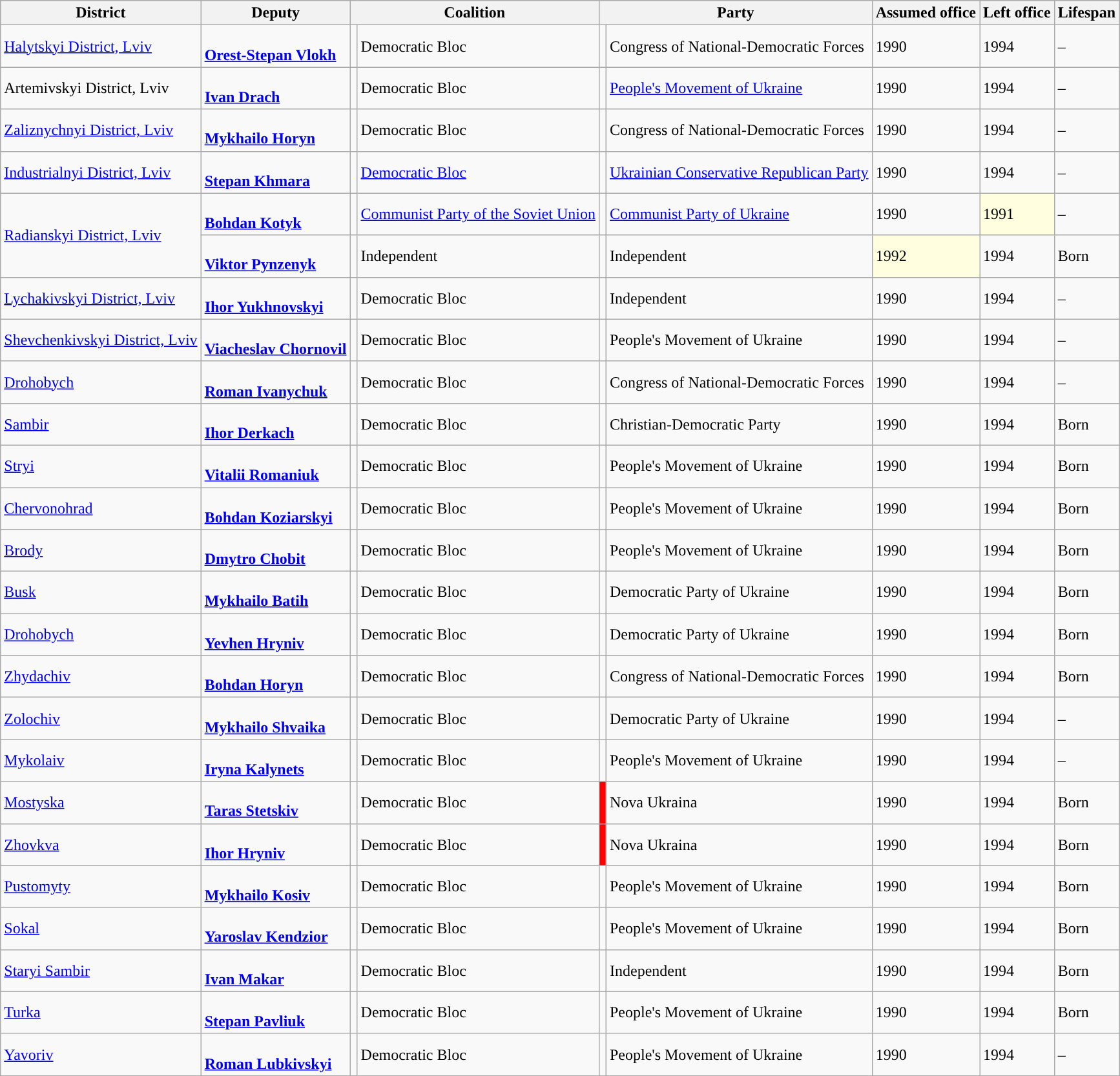<table class="wikitable standard sortable">
<tr>
<th scope="col">District<br></th>
<th scope="col">Deputy</th>
<th scope="col" colspan=2>Coalition</th>
<th scope="col" colspan=2>Party</th>
<th scope="col">Assumed office</th>
<th scope="col">Left office</th>
<th scope="col">Lifespan</th>
</tr>
<tr>
<td><a href='#'>Halytskyi District, Lviv</a><br></td>
<td data-sort-value="Vlokh, Orest-Stepan"><br><strong><a href='#'>Orest-Stepan Vlokh</a></strong></td>
<td style="background-color:"></td>
<td>Democratic Bloc</td>
<td style="background-color:"></td>
<td>Congress of National-Democratic Forces</td>
<td>1990</td>
<td>1994</td>
<td> – </td>
</tr>
<tr>
<td>Artemivskyi District, Lviv<br></td>
<td data-sort-value="Drach, Ivan"><br><strong><a href='#'>Ivan Drach</a></strong></td>
<td style="background-color:"></td>
<td>Democratic Bloc</td>
<td style="background-color:"></td>
<td><a href='#'>People's Movement of Ukraine</a></td>
<td>1990</td>
<td>1994</td>
<td> – </td>
</tr>
<tr>
<td><a href='#'>Zaliznychnyi District, Lviv</a><br></td>
<td data-sort-value="Horyn, Mykhailo"><br><strong><a href='#'>Mykhailo Horyn</a></strong></td>
<td style="background-color:"></td>
<td>Democratic Bloc</td>
<td style="background-color:"></td>
<td>Congress of National-Democratic Forces</td>
<td>1990</td>
<td>1994</td>
<td> – </td>
</tr>
<tr>
<td><a href='#'>Industrialnyi District, Lviv</a><br></td>
<td data-sort-value="Khmara, Stepan"><br><strong><a href='#'>Stepan Khmara</a></strong></td>
<td style="background-color:"></td>
<td><a href='#'>Democratic Bloc</a></td>
<td style="background-color:"></td>
<td><a href='#'>Ukrainian Conservative Republican Party</a></td>
<td>1990</td>
<td>1994</td>
<td> – </td>
</tr>
<tr>
<td rowspan="2"><a href='#'>Radianskyi District, Lviv</a><br></td>
<td data-sort-value="Kotyk, Bohdan"><br><strong><a href='#'>Bohdan Kotyk</a></strong></td>
<td style="background-color:"></td>
<td><a href='#'>Communist Party of the Soviet Union</a></td>
<td style="background-color:"></td>
<td><a href='#'>Communist Party of Ukraine</a></td>
<td>1990</td>
<td style="background:#FFFFE0">1991</td>
<td> – </td>
</tr>
<tr>
<td data-sort-value="Pynzenyk, Viktor"><br><strong><a href='#'>Viktor Pynzenyk</a></strong></td>
<td style="background-color:"></td>
<td>Independent</td>
<td style="background-color:"></td>
<td>Independent</td>
<td style="background:#FFFFE0">1992</td>
<td>1994</td>
<td>Born </td>
</tr>
<tr>
<td><a href='#'>Lychakivskyi District, Lviv</a><br></td>
<td data-sort-value="Yukhnovskyi, Ihor"><br><strong><a href='#'>Ihor Yukhnovskyi</a></strong></td>
<td style="background-color:"></td>
<td>Democratic Bloc</td>
<td style="background-color:"></td>
<td>Independent</td>
<td>1990</td>
<td>1994</td>
<td> – </td>
</tr>
<tr>
<td><a href='#'>Shevchenkivskyi District, Lviv</a><br></td>
<td data-sort-value="Chornovil, Viacheslav"><br><strong><a href='#'>Viacheslav Chornovil</a></strong></td>
<td style="background-color:"></td>
<td>Democratic Bloc</td>
<td style="background-color:"></td>
<td>People's Movement of Ukraine</td>
<td>1990</td>
<td>1994</td>
<td> – </td>
</tr>
<tr>
<td><a href='#'>Drohobych</a><br></td>
<td data-sort-value="Ivanychuk, Roman"><br><strong><a href='#'>Roman Ivanychuk</a></strong></td>
<td style="background-color:"></td>
<td>Democratic Bloc</td>
<td style="background-color:"></td>
<td>Congress of National-Democratic Forces</td>
<td>1990</td>
<td>1994</td>
<td> – </td>
</tr>
<tr>
<td><a href='#'>Sambir</a><br></td>
<td data-sort-value="Derkach, Ihor"><br><strong><a href='#'>Ihor Derkach</a></strong></td>
<td style="background-color:"></td>
<td>Democratic Bloc</td>
<td style="background-color:"></td>
<td>Christian-Democratic Party</td>
<td>1990</td>
<td>1994</td>
<td>Born </td>
</tr>
<tr>
<td><a href='#'>Stryi</a><br></td>
<td data-sort-value="Romaniuk, Vitalii"><br><strong><a href='#'>Vitalii Romaniuk</a></strong></td>
<td style="background-color:"></td>
<td>Democratic Bloc</td>
<td style="background-color:"></td>
<td>People's Movement of Ukraine</td>
<td>1990</td>
<td>1994</td>
<td>Born </td>
</tr>
<tr>
<td><a href='#'>Chervonohrad</a><br></td>
<td data-sort-value="Koziarskyi, Bohdan"><br><strong><a href='#'>Bohdan Koziarskyi</a></strong></td>
<td style="background-color:"></td>
<td>Democratic Bloc</td>
<td style="background-color:"></td>
<td>People's Movement of Ukraine</td>
<td>1990</td>
<td>1994</td>
<td>Born </td>
</tr>
<tr>
<td><a href='#'>Brody</a><br></td>
<td data-sort-value="Chobit, Dmytro"><br><strong><a href='#'>Dmytro Chobit</a></strong></td>
<td style="background-color:"></td>
<td>Democratic Bloc</td>
<td style="background-color:"></td>
<td>People's Movement of Ukraine</td>
<td>1990</td>
<td>1994</td>
<td>Born </td>
</tr>
<tr>
<td><a href='#'>Busk</a><br></td>
<td data-sort-value="Batih, Mykhailo"><br><strong><a href='#'>Mykhailo Batih</a></strong></td>
<td style="background-color:"></td>
<td>Democratic Bloc</td>
<td style="background-color:"></td>
<td>Democratic Party of Ukraine</td>
<td>1990</td>
<td>1994</td>
<td>Born </td>
</tr>
<tr>
<td><a href='#'>Drohobych</a><br></td>
<td data-sort-value="Hryniv, Yevhen"><br><strong><a href='#'>Yevhen Hryniv</a></strong></td>
<td style="background-color:"></td>
<td>Democratic Bloc</td>
<td style="background-color:"></td>
<td>Democratic Party of Ukraine</td>
<td>1990</td>
<td>1994</td>
<td>Born </td>
</tr>
<tr>
<td><a href='#'>Zhydachiv</a><br></td>
<td data-sort-value="Horyn, Bohdan"><br><strong><a href='#'>Bohdan Horyn</a></strong></td>
<td style="background-color:"></td>
<td>Democratic Bloc</td>
<td style="background-color:"></td>
<td>Congress of National-Democratic Forces</td>
<td>1990</td>
<td>1994</td>
<td>Born </td>
</tr>
<tr>
<td><a href='#'>Zolochiv</a><br></td>
<td data-sort-value="Shvaika, Mykhailo"><br><strong><a href='#'>Mykhailo Shvaika</a></strong></td>
<td style="background-color:"></td>
<td>Democratic Bloc</td>
<td style="background-color:"></td>
<td>Democratic Party of Ukraine</td>
<td>1990</td>
<td>1994</td>
<td> – </td>
</tr>
<tr>
<td><a href='#'>Mykolaiv</a><br></td>
<td data-sort-value="Kalynets, Iryna"><br><strong><a href='#'>Iryna Kalynets</a></strong></td>
<td style="background-color:"></td>
<td>Democratic Bloc</td>
<td style="background-color:"></td>
<td>People's Movement of Ukraine</td>
<td>1990</td>
<td>1994</td>
<td> – </td>
</tr>
<tr>
<td><a href='#'>Mostyska</a><br></td>
<td data-sort-value="Stetskiv, Taras"><br><strong><a href='#'>Taras Stetskiv</a></strong></td>
<td style="background-color:"></td>
<td>Democratic Bloc</td>
<td style="background-color:red"></td>
<td>Nova Ukraina</td>
<td>1990</td>
<td>1994</td>
<td>Born </td>
</tr>
<tr>
<td><a href='#'>Zhovkva</a><br></td>
<td data-sort-value="Hryniv, Ihor"><br><strong><a href='#'>Ihor Hryniv</a></strong></td>
<td style="background-color:"></td>
<td>Democratic Bloc</td>
<td style="background-color:red"></td>
<td>Nova Ukraina</td>
<td>1990</td>
<td>1994</td>
<td>Born </td>
</tr>
<tr>
<td><a href='#'>Pustomyty</a><br></td>
<td data-sort-value="Kosiv, Mykhailo"><br><strong><a href='#'>Mykhailo Kosiv</a></strong></td>
<td style="background-color:"></td>
<td>Democratic Bloc</td>
<td style="background-color:"></td>
<td>People's Movement of Ukraine</td>
<td>1990</td>
<td>1994</td>
<td>Born </td>
</tr>
<tr>
<td><a href='#'>Sokal</a><br></td>
<td data-sort-value="Kendzior, Yaroslav"><br><strong><a href='#'>Yaroslav Kendzior</a></strong></td>
<td style="background-color:"></td>
<td>Democratic Bloc</td>
<td style="background-color:"></td>
<td>People's Movement of Ukraine</td>
<td>1990</td>
<td>1994</td>
<td>Born </td>
</tr>
<tr>
<td><a href='#'>Staryi Sambir</a><br></td>
<td data-sort-value="Makar, Ivan"><br><strong><a href='#'>Ivan Makar</a></strong></td>
<td style="background-color:"></td>
<td>Democratic Bloc</td>
<td style="background-color:"></td>
<td>Independent</td>
<td>1990</td>
<td>1994</td>
<td>Born </td>
</tr>
<tr>
<td><a href='#'>Turka</a><br></td>
<td data-sort-value="Pavliuk, Stepan"><br><strong><a href='#'>Stepan Pavliuk</a></strong></td>
<td style="background-color:"></td>
<td>Democratic Bloc</td>
<td style="background-color:"></td>
<td>People's Movement of Ukraine</td>
<td>1990</td>
<td>1994</td>
<td>Born </td>
</tr>
<tr>
<td><a href='#'>Yavoriv</a><br></td>
<td data-sort-value="Lubkivskyi, Roman"><br><strong><a href='#'>Roman Lubkivskyi</a></strong></td>
<td style="background-color:"></td>
<td>Democratic Bloc</td>
<td style="background-color:"></td>
<td>People's Movement of Ukraine</td>
<td>1990</td>
<td>1994</td>
<td> – </td>
</tr>
</table>
